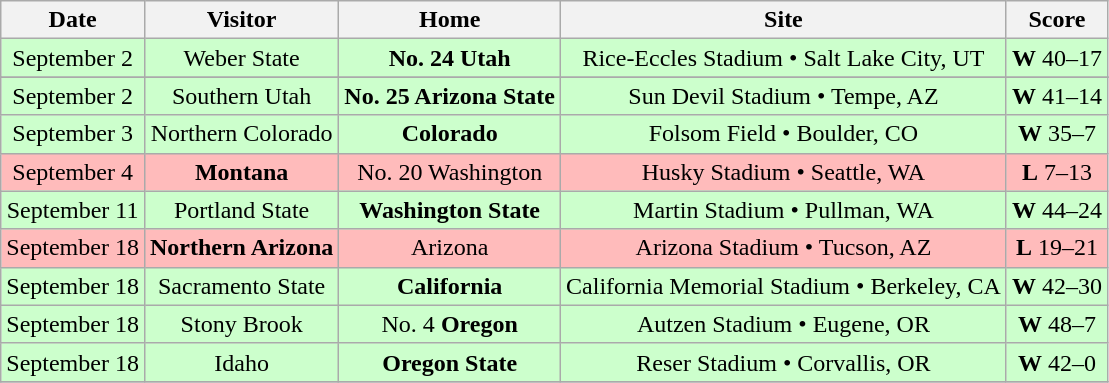<table class="wikitable" style="text-align:center">
<tr>
<th>Date</th>
<th>Visitor</th>
<th>Home</th>
<th>Site</th>
<th>Score</th>
</tr>
<tr style="background:#ccffcc;">
<td>September 2</td>
<td>Weber State</td>
<td><strong>No. 24 Utah</strong></td>
<td>Rice-Eccles Stadium • Salt Lake City, UT</td>
<td><strong>W</strong> 40–17</td>
</tr>
<tr>
</tr>
<tr style="background:#ccffcc;">
<td>September 2</td>
<td>Southern Utah</td>
<td><strong>No. 25 Arizona State</strong></td>
<td>Sun Devil Stadium • Tempe, AZ</td>
<td><strong>W</strong> 41–14</td>
</tr>
<tr style="background:#ccffcc;">
<td>September 3</td>
<td>Northern Colorado</td>
<td><strong>Colorado</strong></td>
<td>Folsom Field • Boulder, CO</td>
<td><strong>W</strong> 35–7</td>
</tr>
<tr style="background:#fbb;">
<td>September 4</td>
<td><strong>Montana</strong></td>
<td>No. 20 Washington</td>
<td>Husky Stadium • Seattle, WA</td>
<td><strong>L</strong> 7–13</td>
</tr>
<tr style="background:#ccffcc;">
<td>September 11</td>
<td>Portland State</td>
<td><strong>Washington State</strong></td>
<td>Martin Stadium • Pullman, WA</td>
<td><strong>W</strong> 44–24</td>
</tr>
<tr style="background:#fbb;">
<td>September 18</td>
<td><strong>Northern Arizona</strong></td>
<td>Arizona</td>
<td>Arizona Stadium • Tucson, AZ</td>
<td><strong>L</strong> 19–21</td>
</tr>
<tr style="background:#ccffcc;">
<td>September 18</td>
<td>Sacramento State</td>
<td><strong>California</strong></td>
<td>California Memorial Stadium • Berkeley, CA</td>
<td><strong>W</strong> 42–30</td>
</tr>
<tr style="background:#ccffcc;">
<td>September 18</td>
<td>Stony Brook</td>
<td>No. 4 <strong>Oregon</strong></td>
<td>Autzen Stadium • Eugene, OR</td>
<td><strong>W</strong> 48–7</td>
</tr>
<tr style="background:#ccffcc;">
<td>September 18</td>
<td>Idaho</td>
<td><strong>Oregon State</strong></td>
<td>Reser Stadium • Corvallis, OR</td>
<td><strong>W</strong> 42–0</td>
</tr>
<tr>
</tr>
</table>
